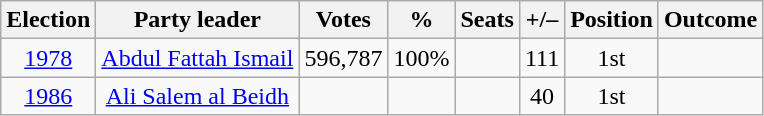<table class="wikitable" style="text-align:center">
<tr>
<th>Election</th>
<th>Party leader</th>
<th>Votes</th>
<th>%</th>
<th>Seats</th>
<th>+/–</th>
<th>Position</th>
<th>Outcome</th>
</tr>
<tr>
<td><a href='#'>1978</a></td>
<td><a href='#'>Abdul Fattah Ismail</a></td>
<td>596,787</td>
<td>100%</td>
<td></td>
<td> 111</td>
<td> 1st</td>
<td></td>
</tr>
<tr>
<td><a href='#'>1986</a></td>
<td><a href='#'>Ali Salem al Beidh</a></td>
<td></td>
<td></td>
<td></td>
<td> 40</td>
<td> 1st</td>
<td></td>
</tr>
</table>
